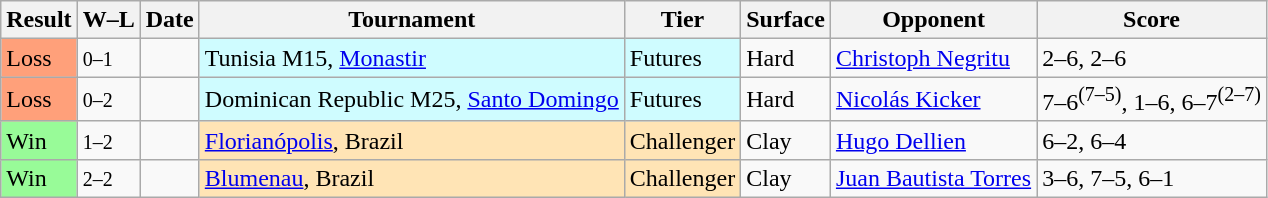<table class="sortable wikitable">
<tr>
<th>Result</th>
<th class="unsortable">W–L</th>
<th>Date</th>
<th>Tournament</th>
<th>Tier</th>
<th>Surface</th>
<th>Opponent</th>
<th class="unsortable">Score</th>
</tr>
<tr>
<td bgcolor=FFA07A>Loss</td>
<td><small>0–1</small></td>
<td></td>
<td style="background:#cffcff;">Tunisia M15, <a href='#'>Monastir</a></td>
<td style="background:#cffcff;">Futures</td>
<td>Hard</td>
<td> <a href='#'>Christoph Negritu</a></td>
<td>2–6, 2–6</td>
</tr>
<tr>
<td bgcolor=FFA07A>Loss</td>
<td><small>0–2</small></td>
<td></td>
<td style="background:#cffcff;">Dominican Republic M25, <a href='#'>Santo Domingo</a></td>
<td style="background:#cffcff;">Futures</td>
<td>Hard</td>
<td> <a href='#'>Nicolás Kicker</a></td>
<td>7–6<sup>(7–5)</sup>, 1–6, 6–7<sup>(2–7)</sup></td>
</tr>
<tr>
<td bgcolor=98fb98>Win</td>
<td><small>1–2</small></td>
<td><a href='#'></a></td>
<td style="background:moccasin;"><a href='#'>Florianópolis</a>, Brazil</td>
<td style="background:moccasin;">Challenger</td>
<td>Clay</td>
<td> <a href='#'>Hugo Dellien</a></td>
<td>6–2, 6–4</td>
</tr>
<tr>
<td bgcolor=98fb98>Win</td>
<td><small>2–2</small></td>
<td><a href='#'></a></td>
<td style="background:moccasin;"><a href='#'>Blumenau</a>, Brazil</td>
<td style="background:moccasin;">Challenger</td>
<td>Clay</td>
<td> <a href='#'>Juan Bautista Torres</a></td>
<td>3–6, 7–5, 6–1</td>
</tr>
</table>
